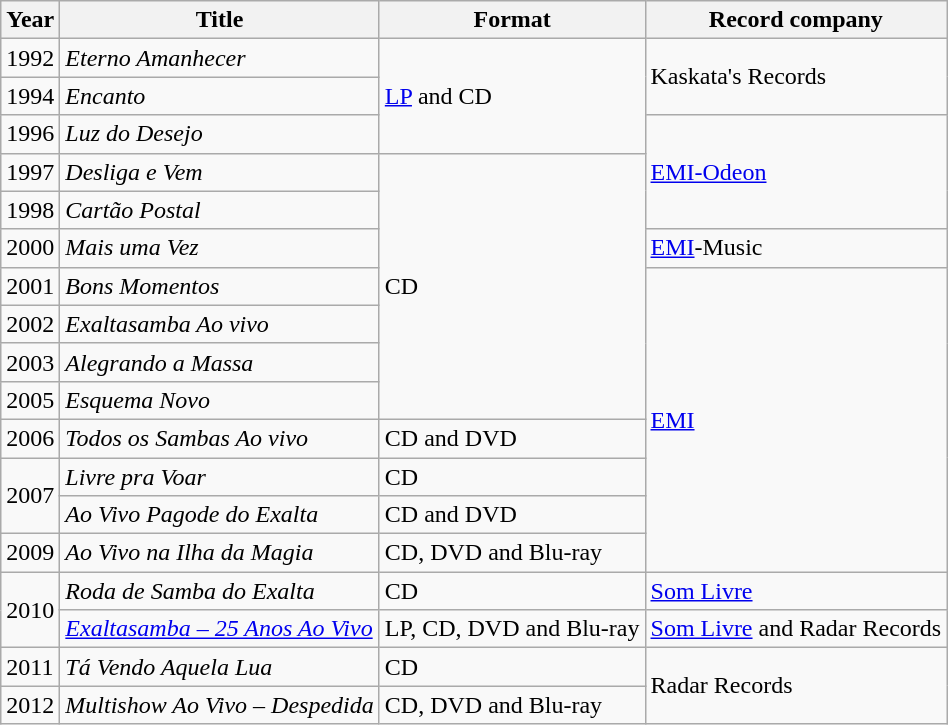<table class="wikitable">
<tr>
<th>Year</th>
<th>Title</th>
<th>Format</th>
<th>Record company</th>
</tr>
<tr>
<td>1992</td>
<td><em>Eterno Amanhecer</em></td>
<td rowspan="3"><a href='#'>LP</a> and CD</td>
<td rowspan="2">Kaskata's Records</td>
</tr>
<tr>
<td>1994</td>
<td><em>Encanto</em></td>
</tr>
<tr>
<td>1996</td>
<td><em>Luz do Desejo</em></td>
<td rowspan="3"><a href='#'>EMI-Odeon</a></td>
</tr>
<tr>
<td>1997</td>
<td><em>Desliga e Vem</em></td>
<td rowspan="7">CD</td>
</tr>
<tr>
<td>1998</td>
<td><em>Cartão Postal</em></td>
</tr>
<tr>
<td>2000</td>
<td><em>Mais uma Vez</em></td>
<td><a href='#'>EMI</a>-Music</td>
</tr>
<tr>
<td>2001</td>
<td><em>Bons Momentos</em></td>
<td rowspan="8"><a href='#'>EMI</a></td>
</tr>
<tr>
<td>2002</td>
<td><em>Exaltasamba Ao vivo</em></td>
</tr>
<tr>
<td>2003</td>
<td><em>Alegrando a Massa</em></td>
</tr>
<tr>
<td>2005</td>
<td><em>Esquema Novo</em></td>
</tr>
<tr>
<td>2006</td>
<td><em>Todos os Sambas Ao vivo</em></td>
<td>CD and DVD</td>
</tr>
<tr>
<td rowspan="2">2007</td>
<td><em>Livre pra Voar</em></td>
<td>CD</td>
</tr>
<tr>
<td><em>Ao Vivo Pagode do Exalta</em></td>
<td>CD and DVD</td>
</tr>
<tr>
<td>2009</td>
<td><em>Ao Vivo na Ilha da Magia</em></td>
<td>CD, DVD and Blu-ray</td>
</tr>
<tr>
<td rowspan="2">2010</td>
<td><em>Roda de Samba do Exalta</em></td>
<td>CD</td>
<td><a href='#'>Som Livre</a></td>
</tr>
<tr>
<td><em><a href='#'>Exaltasamba – 25 Anos Ao Vivo</a></em></td>
<td>LP, CD, DVD and Blu-ray</td>
<td><a href='#'>Som Livre</a> and Radar Records</td>
</tr>
<tr>
<td>2011</td>
<td><em>Tá Vendo Aquela Lua</em></td>
<td>CD</td>
<td rowspan="2">Radar Records</td>
</tr>
<tr>
<td>2012</td>
<td><em>Multishow Ao Vivo – Despedida</em></td>
<td>CD, DVD and Blu-ray</td>
</tr>
</table>
